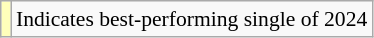<table class="wikitable" style="font-size:90%;">
<tr>
<td style="background-color:#FFFFBB"></td>
<td>Indicates best-performing single of 2024</td>
</tr>
</table>
